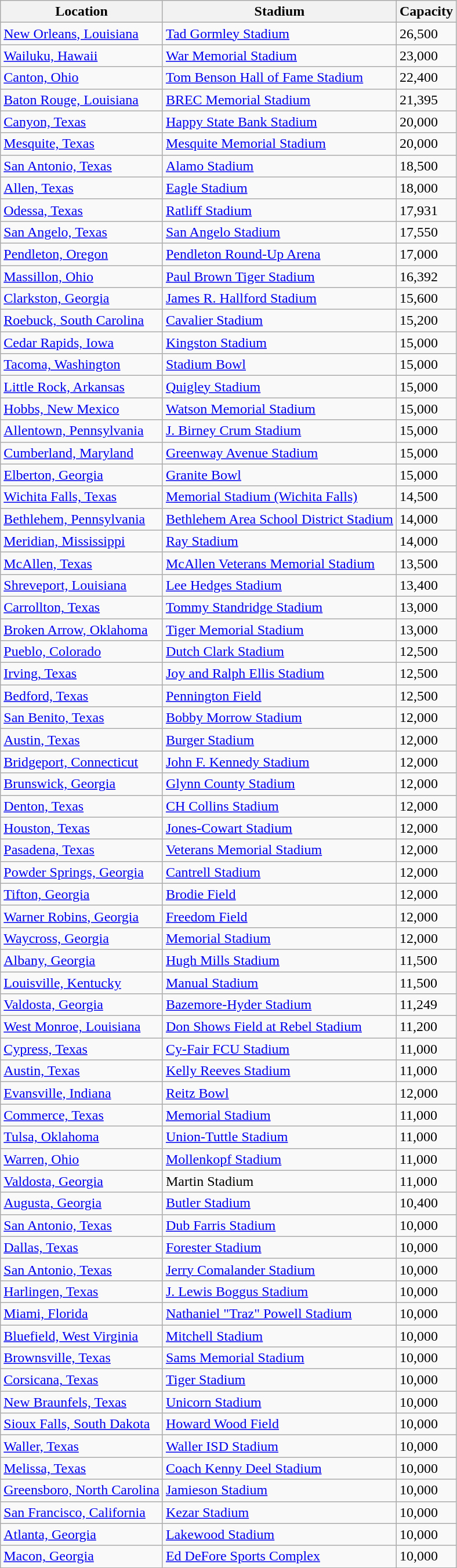<table class="wikitable sortable">
<tr>
<th>Location</th>
<th>Stadium</th>
<th>Capacity</th>
</tr>
<tr>
<td><a href='#'>New Orleans, Louisiana</a></td>
<td><a href='#'>Tad Gormley Stadium</a></td>
<td>26,500</td>
</tr>
<tr>
<td><a href='#'>Wailuku, Hawaii</a></td>
<td><a href='#'>War Memorial Stadium</a></td>
<td>23,000</td>
</tr>
<tr>
<td><a href='#'>Canton, Ohio</a></td>
<td><a href='#'>Tom Benson Hall of Fame Stadium</a></td>
<td>22,400</td>
</tr>
<tr>
<td><a href='#'>Baton Rouge, Louisiana</a></td>
<td><a href='#'>BREC Memorial Stadium</a></td>
<td>21,395</td>
</tr>
<tr>
<td><a href='#'>Canyon, Texas</a></td>
<td><a href='#'>Happy State Bank Stadium</a></td>
<td>20,000</td>
</tr>
<tr>
<td><a href='#'>Mesquite, Texas</a></td>
<td><a href='#'>Mesquite Memorial Stadium</a></td>
<td>20,000</td>
</tr>
<tr>
<td><a href='#'>San Antonio, Texas</a></td>
<td><a href='#'>Alamo Stadium</a></td>
<td>18,500</td>
</tr>
<tr>
<td><a href='#'>Allen, Texas</a></td>
<td><a href='#'>Eagle Stadium</a></td>
<td>18,000</td>
</tr>
<tr>
<td><a href='#'>Odessa, Texas</a></td>
<td><a href='#'>Ratliff Stadium</a></td>
<td>17,931</td>
</tr>
<tr>
<td><a href='#'>San Angelo, Texas</a></td>
<td><a href='#'>San Angelo Stadium</a></td>
<td>17,550</td>
</tr>
<tr>
<td><a href='#'>Pendleton, Oregon</a></td>
<td><a href='#'>Pendleton Round-Up Arena</a></td>
<td>17,000</td>
</tr>
<tr>
<td><a href='#'>Massillon, Ohio</a></td>
<td><a href='#'>Paul Brown Tiger Stadium</a></td>
<td>16,392</td>
</tr>
<tr>
<td><a href='#'>Clarkston, Georgia</a></td>
<td><a href='#'>James R. Hallford Stadium</a></td>
<td>15,600</td>
</tr>
<tr>
<td><a href='#'>Roebuck, South Carolina</a></td>
<td><a href='#'>Cavalier Stadium</a></td>
<td>15,200</td>
</tr>
<tr>
<td><a href='#'>Cedar Rapids, Iowa</a></td>
<td><a href='#'>Kingston Stadium</a></td>
<td>15,000</td>
</tr>
<tr>
<td><a href='#'>Tacoma, Washington</a></td>
<td><a href='#'>Stadium Bowl</a></td>
<td>15,000</td>
</tr>
<tr>
<td><a href='#'>Little Rock, Arkansas</a></td>
<td><a href='#'>Quigley Stadium</a></td>
<td>15,000</td>
</tr>
<tr>
<td><a href='#'>Hobbs, New Mexico</a></td>
<td><a href='#'>Watson Memorial Stadium</a></td>
<td>15,000</td>
</tr>
<tr>
<td><a href='#'>Allentown, Pennsylvania</a></td>
<td><a href='#'>J. Birney Crum Stadium</a></td>
<td>15,000</td>
</tr>
<tr>
<td><a href='#'>Cumberland, Maryland</a></td>
<td><a href='#'>Greenway Avenue Stadium</a></td>
<td>15,000</td>
</tr>
<tr>
<td><a href='#'>Elberton, Georgia</a></td>
<td><a href='#'>Granite Bowl</a></td>
<td>15,000</td>
</tr>
<tr>
<td><a href='#'>Wichita Falls, Texas</a></td>
<td><a href='#'>Memorial Stadium (Wichita Falls)</a></td>
<td>14,500</td>
</tr>
<tr>
<td><a href='#'>Bethlehem, Pennsylvania</a></td>
<td><a href='#'>Bethlehem Area School District Stadium</a></td>
<td>14,000</td>
</tr>
<tr>
<td><a href='#'>Meridian, Mississippi</a></td>
<td><a href='#'>Ray Stadium</a></td>
<td>14,000</td>
</tr>
<tr>
<td><a href='#'>McAllen, Texas</a></td>
<td><a href='#'>McAllen Veterans Memorial Stadium</a></td>
<td>13,500</td>
</tr>
<tr>
<td><a href='#'>Shreveport, Louisiana</a></td>
<td><a href='#'>Lee Hedges Stadium</a></td>
<td>13,400</td>
</tr>
<tr>
<td><a href='#'>Carrollton, Texas</a></td>
<td><a href='#'>Tommy Standridge Stadium</a></td>
<td>13,000</td>
</tr>
<tr>
<td><a href='#'>Broken Arrow, Oklahoma</a></td>
<td><a href='#'>Tiger Memorial Stadium</a></td>
<td>13,000</td>
</tr>
<tr>
<td><a href='#'>Pueblo, Colorado</a></td>
<td><a href='#'>Dutch Clark Stadium</a></td>
<td>12,500</td>
</tr>
<tr>
<td><a href='#'>Irving, Texas</a></td>
<td><a href='#'>Joy and Ralph Ellis Stadium</a></td>
<td>12,500</td>
</tr>
<tr>
<td><a href='#'>Bedford, Texas</a></td>
<td><a href='#'>Pennington Field</a></td>
<td>12,500</td>
</tr>
<tr>
<td><a href='#'>San Benito, Texas</a></td>
<td><a href='#'>Bobby Morrow Stadium</a></td>
<td>12,000</td>
</tr>
<tr>
<td><a href='#'>Austin, Texas</a></td>
<td><a href='#'>Burger Stadium</a></td>
<td>12,000</td>
</tr>
<tr>
<td><a href='#'>Bridgeport, Connecticut</a></td>
<td><a href='#'>John F. Kennedy Stadium</a></td>
<td>12,000</td>
</tr>
<tr>
<td><a href='#'>Brunswick, Georgia</a></td>
<td><a href='#'>Glynn County Stadium</a></td>
<td>12,000</td>
</tr>
<tr>
<td><a href='#'>Denton, Texas</a></td>
<td><a href='#'>CH Collins Stadium</a></td>
<td>12,000</td>
</tr>
<tr>
<td><a href='#'>Houston, Texas</a></td>
<td><a href='#'>Jones-Cowart Stadium</a></td>
<td>12,000</td>
</tr>
<tr>
<td><a href='#'>Pasadena, Texas</a></td>
<td><a href='#'>Veterans Memorial Stadium</a></td>
<td>12,000</td>
</tr>
<tr>
<td><a href='#'>Powder Springs, Georgia</a></td>
<td><a href='#'>Cantrell Stadium</a></td>
<td>12,000</td>
</tr>
<tr>
<td><a href='#'>Tifton, Georgia</a></td>
<td><a href='#'>Brodie Field</a></td>
<td>12,000</td>
</tr>
<tr>
<td><a href='#'>Warner Robins, Georgia</a></td>
<td><a href='#'>Freedom Field</a></td>
<td>12,000</td>
</tr>
<tr>
<td><a href='#'>Waycross, Georgia</a></td>
<td><a href='#'>Memorial Stadium</a></td>
<td>12,000</td>
</tr>
<tr>
<td><a href='#'>Albany, Georgia</a></td>
<td><a href='#'>Hugh Mills Stadium</a></td>
<td>11,500</td>
</tr>
<tr>
<td><a href='#'>Louisville, Kentucky</a></td>
<td><a href='#'>Manual Stadium</a></td>
<td>11,500</td>
</tr>
<tr>
<td><a href='#'>Valdosta, Georgia</a></td>
<td><a href='#'>Bazemore-Hyder Stadium</a></td>
<td>11,249</td>
</tr>
<tr>
<td><a href='#'>West Monroe, Louisiana</a></td>
<td><a href='#'>Don Shows Field at Rebel Stadium</a></td>
<td>11,200</td>
</tr>
<tr>
<td><a href='#'>Cypress, Texas</a></td>
<td><a href='#'>Cy-Fair FCU Stadium</a></td>
<td>11,000</td>
</tr>
<tr>
<td><a href='#'>Austin, Texas</a></td>
<td><a href='#'>Kelly Reeves Stadium</a></td>
<td>11,000</td>
</tr>
<tr>
<td><a href='#'>Evansville, Indiana</a></td>
<td><a href='#'>Reitz Bowl</a></td>
<td>12,000</td>
</tr>
<tr>
<td><a href='#'>Commerce, Texas</a></td>
<td><a href='#'>Memorial Stadium</a></td>
<td>11,000</td>
</tr>
<tr>
<td><a href='#'>Tulsa, Oklahoma</a></td>
<td><a href='#'>Union-Tuttle Stadium</a></td>
<td>11,000</td>
</tr>
<tr>
<td><a href='#'>Warren, Ohio</a></td>
<td><a href='#'>Mollenkopf Stadium</a></td>
<td>11,000</td>
</tr>
<tr>
<td><a href='#'>Valdosta, Georgia</a></td>
<td>Martin Stadium</td>
<td>11,000</td>
</tr>
<tr>
<td><a href='#'>Augusta, Georgia</a></td>
<td><a href='#'>Butler Stadium</a></td>
<td>10,400</td>
</tr>
<tr>
<td><a href='#'>San Antonio, Texas</a></td>
<td><a href='#'>Dub Farris Stadium</a></td>
<td>10,000</td>
</tr>
<tr>
<td><a href='#'>Dallas, Texas</a></td>
<td><a href='#'>Forester Stadium</a></td>
<td>10,000</td>
</tr>
<tr>
<td><a href='#'>San Antonio, Texas</a></td>
<td><a href='#'>Jerry Comalander Stadium</a></td>
<td>10,000</td>
</tr>
<tr>
<td><a href='#'>Harlingen, Texas</a></td>
<td><a href='#'>J. Lewis Boggus Stadium</a></td>
<td>10,000</td>
</tr>
<tr>
<td><a href='#'>Miami, Florida</a></td>
<td><a href='#'>Nathaniel "Traz" Powell Stadium</a></td>
<td>10,000</td>
</tr>
<tr>
<td><a href='#'>Bluefield, West Virginia</a></td>
<td><a href='#'>Mitchell Stadium</a></td>
<td>10,000</td>
</tr>
<tr>
<td><a href='#'>Brownsville, Texas</a></td>
<td><a href='#'>Sams Memorial Stadium</a></td>
<td>10,000</td>
</tr>
<tr>
<td><a href='#'>Corsicana, Texas</a></td>
<td><a href='#'>Tiger Stadium</a></td>
<td>10,000</td>
</tr>
<tr>
<td><a href='#'>New Braunfels, Texas</a></td>
<td><a href='#'>Unicorn Stadium</a></td>
<td>10,000</td>
</tr>
<tr>
<td><a href='#'>Sioux Falls, South Dakota</a></td>
<td><a href='#'>Howard Wood Field</a></td>
<td>10,000</td>
</tr>
<tr>
<td><a href='#'>Waller, Texas</a></td>
<td><a href='#'>Waller ISD Stadium</a></td>
<td>10,000</td>
</tr>
<tr>
<td><a href='#'>Melissa, Texas</a></td>
<td><a href='#'>Coach Kenny Deel Stadium</a></td>
<td>10,000</td>
</tr>
<tr>
<td><a href='#'>Greensboro, North Carolina</a></td>
<td><a href='#'>Jamieson Stadium</a></td>
<td>10,000</td>
</tr>
<tr>
<td><a href='#'>San Francisco, California</a></td>
<td><a href='#'>Kezar Stadium</a></td>
<td>10,000</td>
</tr>
<tr>
<td><a href='#'>Atlanta, Georgia</a></td>
<td><a href='#'>Lakewood Stadium</a></td>
<td>10,000</td>
</tr>
<tr>
<td><a href='#'>Macon, Georgia</a></td>
<td><a href='#'>Ed DeFore Sports Complex</a></td>
<td>10,000</td>
</tr>
</table>
